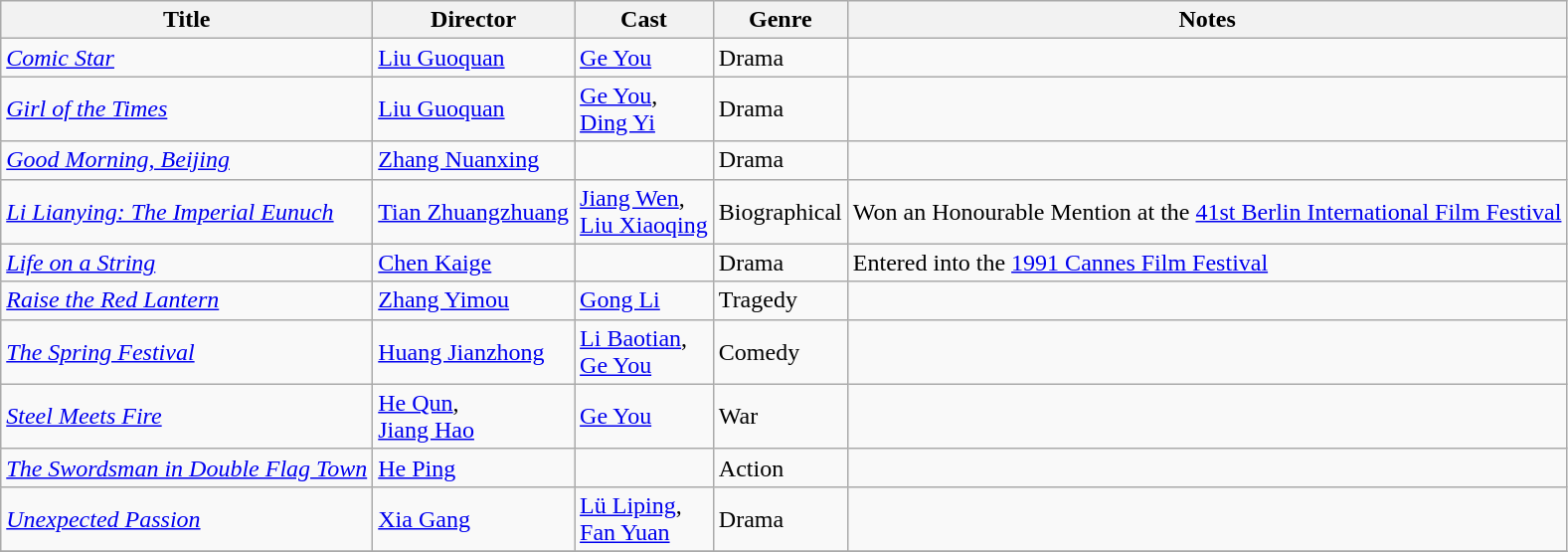<table class="wikitable sortable">
<tr>
<th>Title</th>
<th>Director</th>
<th>Cast</th>
<th>Genre</th>
<th>Notes</th>
</tr>
<tr>
<td><em><a href='#'>Comic Star</a></em></td>
<td><a href='#'>Liu Guoquan</a></td>
<td><a href='#'>Ge You</a></td>
<td>Drama</td>
<td></td>
</tr>
<tr>
<td><em><a href='#'>Girl of the Times</a></em></td>
<td><a href='#'>Liu Guoquan</a></td>
<td><a href='#'>Ge You</a>,<br><a href='#'>Ding Yi</a></td>
<td>Drama</td>
<td></td>
</tr>
<tr>
<td><em><a href='#'>Good Morning, Beijing</a></em></td>
<td><a href='#'>Zhang Nuanxing</a></td>
<td></td>
<td>Drama</td>
<td></td>
</tr>
<tr>
<td><em><a href='#'>Li Lianying: The Imperial Eunuch</a></em></td>
<td><a href='#'>Tian Zhuangzhuang</a></td>
<td><a href='#'>Jiang Wen</a>,<br><a href='#'>Liu Xiaoqing</a></td>
<td>Biographical</td>
<td>Won an Honourable Mention at the <a href='#'>41st Berlin International Film Festival</a></td>
</tr>
<tr>
<td><em><a href='#'>Life on a String</a></em></td>
<td><a href='#'>Chen Kaige</a></td>
<td></td>
<td>Drama</td>
<td>Entered into the <a href='#'>1991 Cannes Film Festival</a></td>
</tr>
<tr>
<td><em><a href='#'>Raise the Red Lantern</a></em></td>
<td><a href='#'>Zhang Yimou</a></td>
<td><a href='#'>Gong Li</a></td>
<td>Tragedy</td>
<td></td>
</tr>
<tr>
<td><em><a href='#'>The Spring Festival</a></em></td>
<td><a href='#'>Huang Jianzhong</a></td>
<td><a href='#'>Li Baotian</a>,<br><a href='#'>Ge You</a></td>
<td>Comedy</td>
<td></td>
</tr>
<tr>
<td><em><a href='#'>Steel Meets Fire</a></em></td>
<td><a href='#'>He Qun</a>,<br><a href='#'>Jiang Hao</a></td>
<td><a href='#'>Ge You</a></td>
<td>War</td>
<td></td>
</tr>
<tr>
<td><em><a href='#'>The Swordsman in Double Flag Town</a></em></td>
<td><a href='#'>He Ping</a></td>
<td></td>
<td>Action</td>
<td></td>
</tr>
<tr>
<td><em><a href='#'>Unexpected Passion</a></em></td>
<td><a href='#'>Xia Gang</a></td>
<td><a href='#'>Lü Liping</a>,<br><a href='#'>Fan Yuan</a></td>
<td>Drama</td>
<td></td>
</tr>
<tr>
</tr>
</table>
